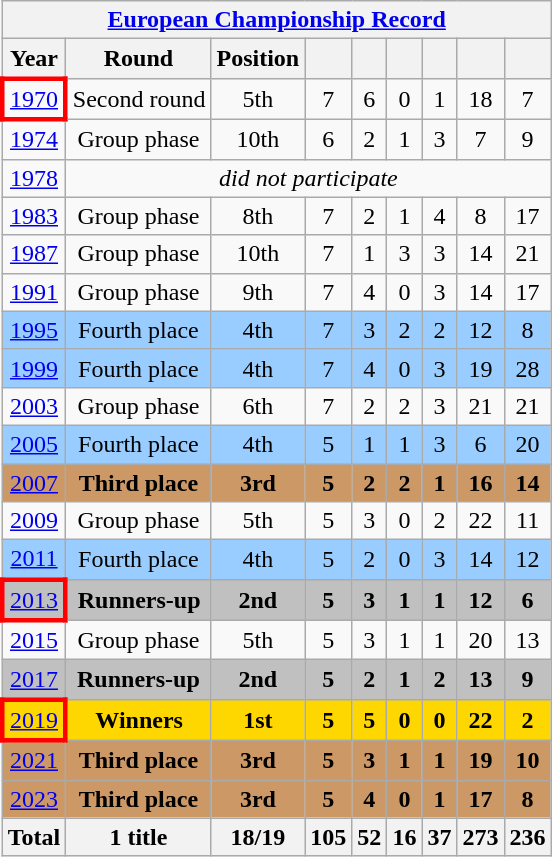<table class="wikitable" style="text-align: center;">
<tr>
<th colspan=10><a href='#'>European Championship Record</a></th>
</tr>
<tr>
<th>Year</th>
<th>Round</th>
<th>Position</th>
<th></th>
<th></th>
<th></th>
<th></th>
<th></th>
<th></th>
</tr>
<tr>
<td style="border: 3px solid red"> <a href='#'>1970</a></td>
<td>Second round</td>
<td>5th</td>
<td>7</td>
<td>6</td>
<td>0</td>
<td>1</td>
<td>18</td>
<td>7</td>
</tr>
<tr>
<td> <a href='#'>1974</a></td>
<td>Group phase</td>
<td>10th</td>
<td>6</td>
<td>2</td>
<td>1</td>
<td>3</td>
<td>7</td>
<td>9</td>
</tr>
<tr>
<td> <a href='#'>1978</a></td>
<td colspan="8"><em>did not participate</em></td>
</tr>
<tr>
<td> <a href='#'>1983</a></td>
<td>Group phase</td>
<td>8th</td>
<td>7</td>
<td>2</td>
<td>1</td>
<td>4</td>
<td>8</td>
<td>17</td>
</tr>
<tr>
<td> <a href='#'>1987</a></td>
<td>Group phase</td>
<td>10th</td>
<td>7</td>
<td>1</td>
<td>3</td>
<td>3</td>
<td>14</td>
<td>21</td>
</tr>
<tr>
<td> <a href='#'>1991</a></td>
<td>Group phase</td>
<td>9th</td>
<td>7</td>
<td>4</td>
<td>0</td>
<td>3</td>
<td>14</td>
<td>17</td>
</tr>
<tr bgcolor=#9acdff>
<td> <a href='#'>1995</a></td>
<td>Fourth place</td>
<td>4th</td>
<td>7</td>
<td>3</td>
<td>2</td>
<td>2</td>
<td>12</td>
<td>8</td>
</tr>
<tr bgcolor=#9acdff>
<td> <a href='#'>1999</a></td>
<td>Fourth place</td>
<td>4th</td>
<td>7</td>
<td>4</td>
<td>0</td>
<td>3</td>
<td>19</td>
<td>28</td>
</tr>
<tr>
<td> <a href='#'>2003</a></td>
<td>Group phase</td>
<td>6th</td>
<td>7</td>
<td>2</td>
<td>2</td>
<td>3</td>
<td>21</td>
<td>21</td>
</tr>
<tr bgcolor=#9acdff>
<td> <a href='#'>2005</a></td>
<td>Fourth place</td>
<td>4th</td>
<td>5</td>
<td>1</td>
<td>1</td>
<td>3</td>
<td>6</td>
<td>20</td>
</tr>
<tr bgcolor=#cc9966>
<td> <a href='#'>2007</a></td>
<td><strong>Third place</strong></td>
<td><strong>3rd</strong></td>
<td><strong>5</strong></td>
<td><strong>2</strong></td>
<td><strong>2</strong></td>
<td><strong>1</strong></td>
<td><strong>16</strong></td>
<td><strong>14</strong></td>
</tr>
<tr>
<td> <a href='#'>2009</a></td>
<td>Group phase</td>
<td>5th</td>
<td>5</td>
<td>3</td>
<td>0</td>
<td>2</td>
<td>22</td>
<td>11</td>
</tr>
<tr bgcolor=#9acdff>
<td> <a href='#'>2011</a></td>
<td>Fourth place</td>
<td>4th</td>
<td>5</td>
<td>2</td>
<td>0</td>
<td>3</td>
<td>14</td>
<td>12</td>
</tr>
<tr bgcolor=silver>
<td style="border: 3px solid red"> <a href='#'>2013</a></td>
<td><strong>Runners-up</strong></td>
<td><strong>2nd</strong></td>
<td><strong>5</strong></td>
<td><strong>3</strong></td>
<td><strong>1</strong></td>
<td><strong>1</strong></td>
<td><strong>12</strong></td>
<td><strong>6</strong></td>
</tr>
<tr>
<td> <a href='#'>2015</a></td>
<td>Group phase</td>
<td>5th</td>
<td>5</td>
<td>3</td>
<td>1</td>
<td>1</td>
<td>20</td>
<td>13</td>
</tr>
<tr bgcolor=silver>
<td> <a href='#'>2017</a></td>
<td><strong>Runners-up</strong></td>
<td><strong>2nd</strong></td>
<td><strong>5</strong></td>
<td><strong>2</strong></td>
<td><strong>1</strong></td>
<td><strong>2</strong></td>
<td><strong>13</strong></td>
<td><strong>9</strong></td>
</tr>
<tr bgcolor=gold>
<td style="border: 3px solid red"> <a href='#'>2019</a></td>
<td><strong>Winners</strong></td>
<td><strong>1st</strong></td>
<td><strong>5</strong></td>
<td><strong>5</strong></td>
<td><strong>0</strong></td>
<td><strong>0</strong></td>
<td><strong>22</strong></td>
<td><strong>2</strong></td>
</tr>
<tr bgcolor=#cc9966>
<td> <a href='#'>2021</a></td>
<td><strong>Third place</strong></td>
<td><strong>3rd</strong></td>
<td><strong>5</strong></td>
<td><strong>3</strong></td>
<td><strong>1</strong></td>
<td><strong>1</strong></td>
<td><strong>19</strong></td>
<td><strong>10</strong></td>
</tr>
<tr bgcolor=#cc9966>
<td> <a href='#'>2023</a></td>
<td><strong>Third place</strong></td>
<td><strong>3rd</strong></td>
<td><strong>5</strong></td>
<td><strong>4</strong></td>
<td><strong>0</strong></td>
<td><strong>1</strong></td>
<td><strong>17</strong></td>
<td><strong>8</strong></td>
</tr>
<tr>
<th>Total</th>
<th>1 title</th>
<th>18/19</th>
<th>105</th>
<th>52</th>
<th>16</th>
<th>37</th>
<th>273</th>
<th>236</th>
</tr>
</table>
